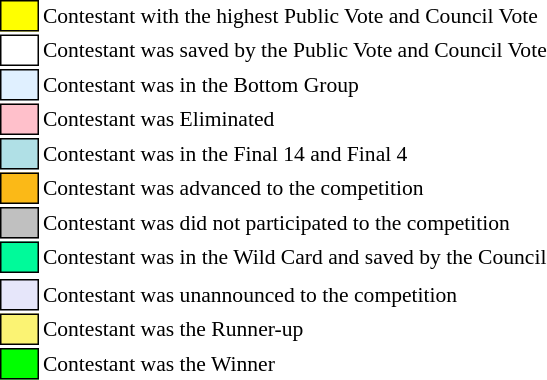<table class="toccolours"style="font-size: 90%; white-space: nowrap;">
<tr>
<td style="background: #FFFF00; border:1px solid black;">      </td>
<td>Contestant with the highest Public Vote and Council Vote</td>
</tr>
<tr>
<td style="background: #FFFFFF; border:1px solid black;">      </td>
<td>Contestant was saved by the Public Vote and Council Vote</td>
</tr>
<tr>
<td style="background: #e0f0ff; border:1px solid black;">      </td>
<td>Contestant was in the Bottom Group</td>
</tr>
<tr>
<td style="background:pink; border:1px solid black;">      </td>
<td>Contestant was Eliminated</td>
</tr>
<tr>
<td style="background:#b0e0e6; border:1px solid black;">      </td>
<td>Contestant was in the Final 14 and Final 4</td>
</tr>
<tr>
<td style="background:#fbb917; border:1px solid black;">      </td>
<td>Contestant was advanced to the competition</td>
</tr>
<tr>
<td style="background:silver; border:1px solid black;">      </td>
<td>Contestant was did not participated to the competition</td>
</tr>
<tr>
<td style="background:#00fa9a; border:1px solid black;">      </td>
<td>Contestant was in the Wild Card and saved by the Council</td>
</tr>
<tr>
</tr>
<tr>
<td style="background:lavender; border:1px solid black;">      </td>
<td>Contestant was unannounced to the competition</td>
</tr>
<tr>
<td style="background:#FBF373; border:1px solid black;">      </td>
<td>Contestant was the Runner-up</td>
</tr>
<tr>
<td style="background:lime; border:1px solid black;">      </td>
<td>Contestant was the Winner</td>
</tr>
</table>
